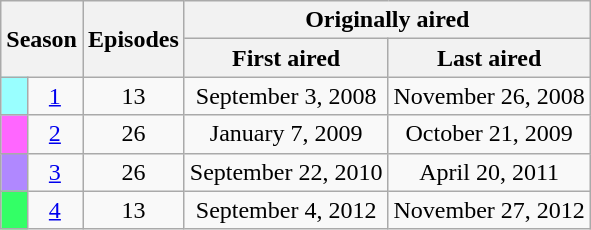<table class="wikitable plainrowheaders" style="text-align:center;">
<tr>
<th colspan="2" rowspan="2">Season</th>
<th rowspan="2">Episodes</th>
<th colspan="2">Originally aired</th>
</tr>
<tr>
<th>First aired</th>
<th>Last aired</th>
</tr>
<tr>
<td style="background-color: #99FFFF"></td>
<td><a href='#'>1</a></td>
<td>13</td>
<td>September 3, 2008</td>
<td>November 26, 2008</td>
</tr>
<tr>
<td style="background-color: #FF66FF"></td>
<td><a href='#'>2</a></td>
<td>26</td>
<td>January 7, 2009</td>
<td>October 21, 2009</td>
</tr>
<tr>
<td style="background-color: #B088FF"></td>
<td><a href='#'>3</a></td>
<td>26</td>
<td>September 22, 2010</td>
<td>April 20, 2011</td>
</tr>
<tr>
<td style="background-color: #33FF66"></td>
<td><a href='#'>4</a></td>
<td>13</td>
<td>September 4, 2012</td>
<td>November 27, 2012</td>
</tr>
</table>
